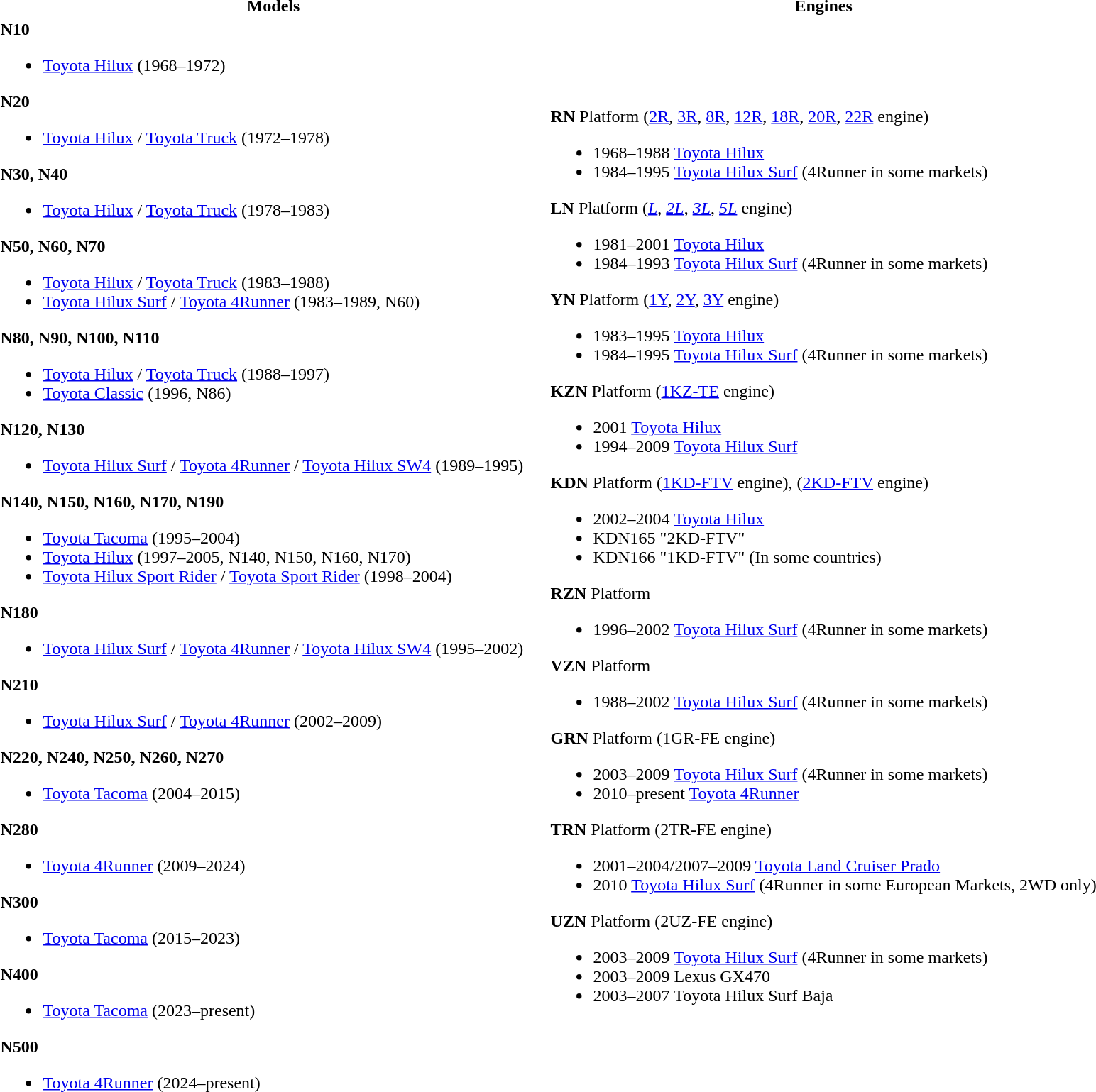<table>
<tr>
<th style="width:50%">Models</th>
<th>Engines</th>
</tr>
<tr>
<td style="width:50%"><strong>N10</strong><br><ul><li><a href='#'>Toyota Hilux</a> (1968–1972)</li></ul><strong>N20</strong><ul><li><a href='#'>Toyota Hilux</a> / <a href='#'>Toyota Truck</a> (1972–1978)</li></ul><strong>N30, N40</strong><ul><li><a href='#'>Toyota Hilux</a> / <a href='#'>Toyota Truck</a> (1978–1983)</li></ul><strong>N50, N60, N70</strong><ul><li><a href='#'>Toyota Hilux</a> / <a href='#'>Toyota Truck</a> (1983–1988)</li><li><a href='#'>Toyota Hilux Surf</a> / <a href='#'>Toyota 4Runner</a> (1983–1989, N60)</li></ul><strong>N80, N90, N100, N110</strong><ul><li><a href='#'>Toyota Hilux</a> / <a href='#'>Toyota Truck</a> (1988–1997)</li><li><a href='#'>Toyota Classic</a> (1996, N86)</li></ul><strong>N120, N130</strong><ul><li><a href='#'>Toyota Hilux Surf</a> / <a href='#'>Toyota 4Runner</a> / <a href='#'>Toyota Hilux SW4</a> (1989–1995)</li></ul><strong>N140, N150, N160, N170, N190</strong><ul><li><a href='#'>Toyota Tacoma</a> (1995–2004)</li><li><a href='#'>Toyota Hilux</a> (1997–2005, N140, N150, N160, N170)</li><li><a href='#'>Toyota Hilux Sport Rider</a> / <a href='#'>Toyota Sport Rider</a> (1998–2004)</li></ul><strong>N180</strong><ul><li><a href='#'>Toyota Hilux Surf</a> / <a href='#'>Toyota 4Runner</a> / <a href='#'>Toyota Hilux SW4</a> (1995–2002)</li></ul><strong>N210</strong><ul><li><a href='#'>Toyota Hilux Surf</a> / <a href='#'>Toyota 4Runner</a> (2002–2009)</li></ul><strong>N220, N240, N250, N260, N270</strong><ul><li><a href='#'>Toyota Tacoma</a> (2004–2015)</li></ul><strong>N280</strong><ul><li><a href='#'>Toyota 4Runner</a> (2009–2024)</li></ul><strong>N300</strong><ul><li><a href='#'>Toyota Tacoma</a> (2015–2023)</li></ul><strong>N400</strong><ul><li><a href='#'>Toyota Tacoma</a> (2023–present)</li></ul><strong>N500</strong><ul><li><a href='#'>Toyota 4Runner</a> (2024–present)</li></ul></td>
<td style="width:50%"><strong>RN</strong> Platform (<a href='#'>2R</a>, <a href='#'>3R</a>, <a href='#'>8R</a>, <a href='#'>12R</a>, <a href='#'>18R</a>, <a href='#'>20R</a>, <a href='#'>22R</a> engine)<br><ul><li>1968–1988 <a href='#'>Toyota Hilux</a></li><li>1984–1995 <a href='#'>Toyota Hilux Surf</a> (4Runner in some markets)</li></ul><strong>LN</strong> Platform (<a href='#'><em>L</em></a>, <a href='#'><em>2L</em></a>, <a href='#'><em>3L</em></a>, <a href='#'><em>5L</em></a> engine)<ul><li>1981–2001 <a href='#'>Toyota Hilux</a></li><li>1984–1993 <a href='#'>Toyota Hilux Surf</a> (4Runner in some markets)</li></ul><strong>YN</strong> Platform (<a href='#'>1Y</a>, <a href='#'>2Y</a>, <a href='#'>3Y</a> engine)<ul><li>1983–1995 <a href='#'>Toyota Hilux</a></li><li>1984–1995 <a href='#'>Toyota Hilux Surf</a> (4Runner in some markets)</li></ul><strong>KZN</strong> Platform (<a href='#'>1KZ-TE</a> engine)<ul><li>2001 <a href='#'>Toyota Hilux</a></li><li>1994–2009 <a href='#'>Toyota Hilux Surf</a></li></ul><strong>KDN</strong> Platform (<a href='#'>1KD-FTV</a> engine), (<a href='#'>2KD-FTV</a> engine)<ul><li>2002–2004 <a href='#'>Toyota Hilux</a></li><li>KDN165 "2KD-FTV"</li><li>KDN166 "1KD-FTV" (In some countries)</li></ul><strong>RZN</strong> Platform<ul><li>1996–2002 <a href='#'>Toyota Hilux Surf</a> (4Runner in some markets)</li></ul><strong>VZN</strong> Platform<ul><li>1988–2002 <a href='#'>Toyota Hilux Surf</a> (4Runner in some markets)</li></ul><strong>GRN</strong> Platform (1GR-FE engine)<ul><li>2003–2009 <a href='#'>Toyota Hilux Surf</a> (4Runner in some markets)</li><li>2010–present <a href='#'>Toyota 4Runner</a></li></ul><strong>TRN</strong> Platform (2TR-FE engine)<ul><li>2001–2004/2007–2009 <a href='#'>Toyota Land Cruiser Prado</a></li><li>2010 <a href='#'>Toyota Hilux Surf</a> (4Runner in some European Markets, 2WD only)</li></ul><strong>UZN</strong> Platform (2UZ-FE engine)<ul><li>2003–2009 <a href='#'>Toyota Hilux Surf</a> (4Runner in some markets)</li><li>2003–2009 Lexus GX470</li><li>2003–2007 Toyota Hilux Surf Baja</li></ul></td>
</tr>
</table>
